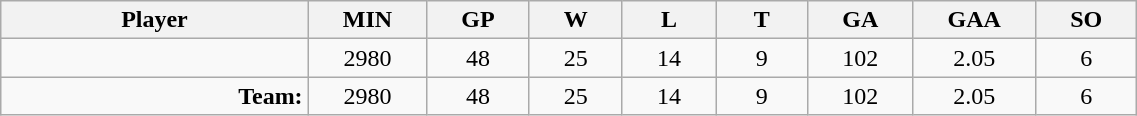<table class="wikitable sortable" width="60%">
<tr>
<th bgcolor="#DDDDFF" width="10%">Player</th>
<th width="3%" bgcolor="#DDDDFF" title="Minutes played">MIN</th>
<th width="3%" bgcolor="#DDDDFF" title="Games played in">GP</th>
<th width="3%" bgcolor="#DDDDFF" title="Wins">W</th>
<th width="3%" bgcolor="#DDDDFF"title="Losses">L</th>
<th width="3%" bgcolor="#DDDDFF" title="Ties">T</th>
<th width="3%" bgcolor="#DDDDFF" title="Goals against">GA</th>
<th width="3%" bgcolor="#DDDDFF" title="Goals against average">GAA</th>
<th width="3%" bgcolor="#DDDDFF"title="Shut-outs">SO</th>
</tr>
<tr align="center">
<td align="right"></td>
<td>2980</td>
<td>48</td>
<td>25</td>
<td>14</td>
<td>9</td>
<td>102</td>
<td>2.05</td>
<td>6</td>
</tr>
<tr align="center">
<td align="right"><strong>Team:</strong></td>
<td>2980</td>
<td>48</td>
<td>25</td>
<td>14</td>
<td>9</td>
<td>102</td>
<td>2.05</td>
<td>6</td>
</tr>
</table>
